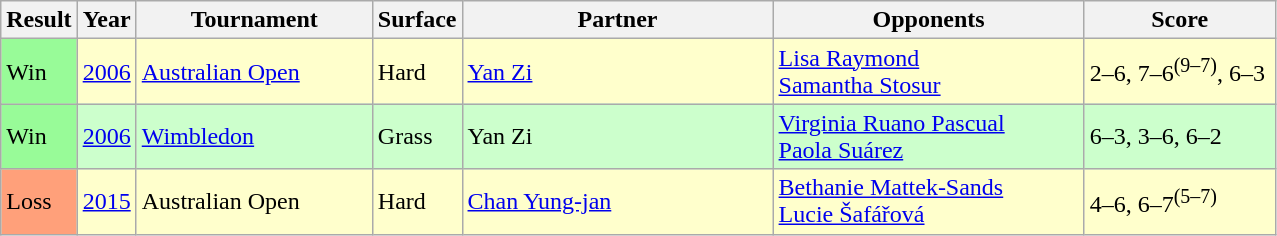<table class="sortable wikitable">
<tr>
<th>Result</th>
<th>Year</th>
<th width="150">Tournament</th>
<th>Surface</th>
<th width="200">Partner</th>
<th width="200">Opponents</th>
<th width="120">Score</th>
</tr>
<tr style="background:#ffc;">
<td style="background:#98fb98;">Win</td>
<td><a href='#'>2006</a></td>
<td><a href='#'>Australian Open</a></td>
<td>Hard</td>
<td> <a href='#'>Yan Zi</a></td>
<td> <a href='#'>Lisa Raymond</a> <br>  <a href='#'>Samantha Stosur</a></td>
<td>2–6, 7–6<sup>(9–7)</sup>, 6–3</td>
</tr>
<tr style="background:#cfc;">
<td style="background:#98fb98;">Win</td>
<td><a href='#'>2006</a></td>
<td><a href='#'>Wimbledon</a></td>
<td>Grass</td>
<td> Yan Zi</td>
<td> <a href='#'>Virginia Ruano Pascual</a> <br>  <a href='#'>Paola Suárez</a></td>
<td>6–3, 3–6, 6–2</td>
</tr>
<tr style="background:#ffc;">
<td style="background:#ffa07a;">Loss</td>
<td><a href='#'>2015</a></td>
<td>Australian Open</td>
<td>Hard</td>
<td> <a href='#'>Chan Yung-jan</a></td>
<td> <a href='#'>Bethanie Mattek-Sands</a> <br>  <a href='#'>Lucie Šafářová</a></td>
<td>4–6, 6–7<sup>(5–7)</sup></td>
</tr>
</table>
